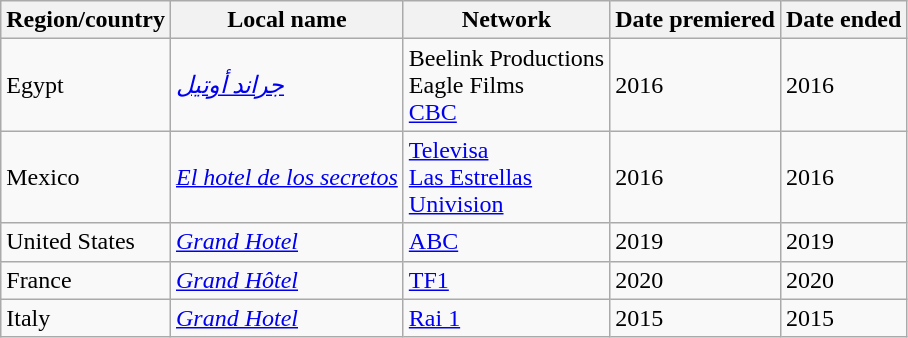<table class="wikitable">
<tr>
<th>Region/country</th>
<th>Local name</th>
<th>Network</th>
<th>Date premiered</th>
<th>Date ended</th>
</tr>
<tr>
<td>Egypt</td>
<td><em><a href='#'>جراند أوتيل</a></em></td>
<td>Beelink Productions<br>Eagle Films<br><a href='#'>CBC</a></td>
<td>2016</td>
<td>2016</td>
</tr>
<tr>
<td>Mexico</td>
<td><em><a href='#'>El hotel de los secretos</a></em></td>
<td><a href='#'>Televisa</a><br><a href='#'>Las Estrellas</a><br><a href='#'>Univision</a></td>
<td>2016</td>
<td>2016</td>
</tr>
<tr>
<td>United States</td>
<td><em><a href='#'>Grand Hotel</a></em></td>
<td><a href='#'>ABC</a></td>
<td>2019</td>
<td>2019</td>
</tr>
<tr>
<td>France</td>
<td><em><a href='#'>Grand Hôtel</a></em></td>
<td><a href='#'>TF1</a></td>
<td>2020</td>
<td>2020</td>
</tr>
<tr>
<td>Italy</td>
<td><em><a href='#'>Grand Hotel</a></em></td>
<td><a href='#'>Rai 1</a></td>
<td>2015</td>
<td>2015</td>
</tr>
</table>
